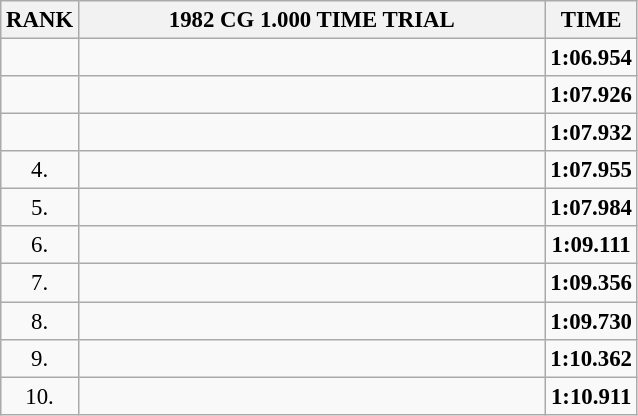<table class="wikitable" style="font-size:95%;">
<tr>
<th>RANK</th>
<th align="left" style="width: 20em">1982 CG 1.000 TIME TRIAL</th>
<th>TIME</th>
</tr>
<tr>
<td align="center"></td>
<td></td>
<td align="center"><strong>1:06.954</strong></td>
</tr>
<tr>
<td align="center"></td>
<td></td>
<td align="center"><strong>1:07.926</strong></td>
</tr>
<tr>
<td align="center"></td>
<td></td>
<td align="center"><strong>1:07.932</strong></td>
</tr>
<tr>
<td align="center">4.</td>
<td></td>
<td align="center"><strong>1:07.955</strong></td>
</tr>
<tr>
<td align="center">5.</td>
<td></td>
<td align="center"><strong>1:07.984</strong></td>
</tr>
<tr>
<td align="center">6.</td>
<td></td>
<td align="center"><strong>1:09.111</strong></td>
</tr>
<tr>
<td align="center">7.</td>
<td></td>
<td align="center"><strong>1:09.356</strong></td>
</tr>
<tr>
<td align="center">8.</td>
<td></td>
<td align="center"><strong>1:09.730</strong></td>
</tr>
<tr>
<td align="center">9.</td>
<td></td>
<td align="center"><strong>1:10.362</strong></td>
</tr>
<tr>
<td align="center">10.</td>
<td></td>
<td align="center"><strong>1:10.911</strong></td>
</tr>
</table>
